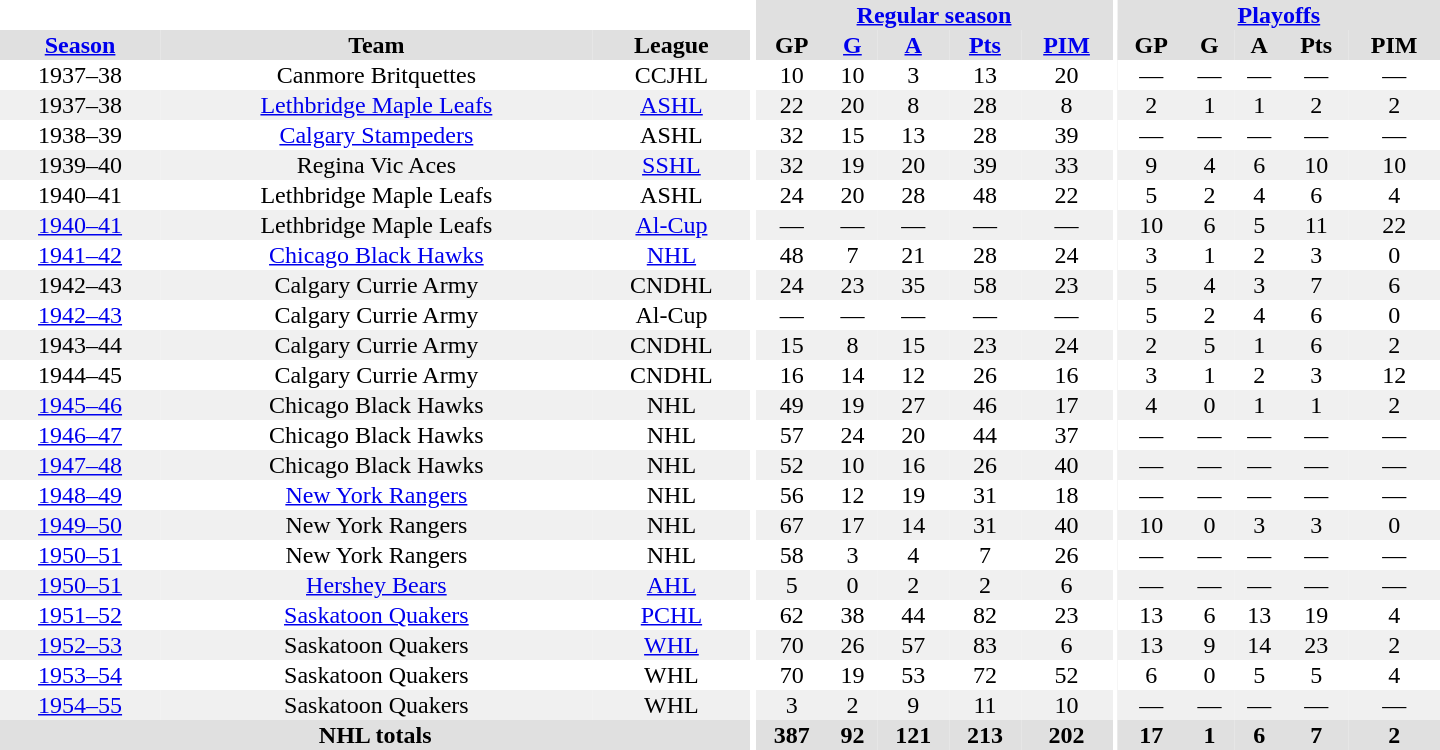<table border="0" cellpadding="1" cellspacing="0" style="text-align:center; width:60em">
<tr bgcolor="#e0e0e0">
<th colspan="3" bgcolor="#ffffff"></th>
<th rowspan="100" bgcolor="#ffffff"></th>
<th colspan="5"><a href='#'>Regular season</a></th>
<th rowspan="100" bgcolor="#ffffff"></th>
<th colspan="5"><a href='#'>Playoffs</a></th>
</tr>
<tr bgcolor="#e0e0e0">
<th><a href='#'>Season</a></th>
<th>Team</th>
<th>League</th>
<th>GP</th>
<th><a href='#'>G</a></th>
<th><a href='#'>A</a></th>
<th><a href='#'>Pts</a></th>
<th><a href='#'>PIM</a></th>
<th>GP</th>
<th>G</th>
<th>A</th>
<th>Pts</th>
<th>PIM</th>
</tr>
<tr>
<td>1937–38</td>
<td>Canmore Britquettes</td>
<td>CCJHL</td>
<td>10</td>
<td>10</td>
<td>3</td>
<td>13</td>
<td>20</td>
<td>—</td>
<td>—</td>
<td>—</td>
<td>—</td>
<td>—</td>
</tr>
<tr bgcolor="#f0f0f0">
<td>1937–38</td>
<td><a href='#'>Lethbridge Maple Leafs</a></td>
<td><a href='#'>ASHL</a></td>
<td>22</td>
<td>20</td>
<td>8</td>
<td>28</td>
<td>8</td>
<td>2</td>
<td>1</td>
<td>1</td>
<td>2</td>
<td>2</td>
</tr>
<tr>
<td>1938–39</td>
<td><a href='#'>Calgary Stampeders</a></td>
<td>ASHL</td>
<td>32</td>
<td>15</td>
<td>13</td>
<td>28</td>
<td>39</td>
<td>—</td>
<td>—</td>
<td>—</td>
<td>—</td>
<td>—</td>
</tr>
<tr bgcolor="#f0f0f0">
<td>1939–40</td>
<td>Regina Vic Aces</td>
<td><a href='#'>SSHL</a></td>
<td>32</td>
<td>19</td>
<td>20</td>
<td>39</td>
<td>33</td>
<td>9</td>
<td>4</td>
<td>6</td>
<td>10</td>
<td>10</td>
</tr>
<tr>
<td>1940–41</td>
<td>Lethbridge Maple Leafs</td>
<td>ASHL</td>
<td>24</td>
<td>20</td>
<td>28</td>
<td>48</td>
<td>22</td>
<td>5</td>
<td>2</td>
<td>4</td>
<td>6</td>
<td>4</td>
</tr>
<tr bgcolor="#f0f0f0">
<td><a href='#'>1940–41</a></td>
<td>Lethbridge Maple Leafs</td>
<td><a href='#'>Al-Cup</a></td>
<td>—</td>
<td>—</td>
<td>—</td>
<td>—</td>
<td>—</td>
<td>10</td>
<td>6</td>
<td>5</td>
<td>11</td>
<td>22</td>
</tr>
<tr>
<td><a href='#'>1941–42</a></td>
<td><a href='#'>Chicago Black Hawks</a></td>
<td><a href='#'>NHL</a></td>
<td>48</td>
<td>7</td>
<td>21</td>
<td>28</td>
<td>24</td>
<td>3</td>
<td>1</td>
<td>2</td>
<td>3</td>
<td>0</td>
</tr>
<tr bgcolor="#f0f0f0">
<td>1942–43</td>
<td>Calgary Currie Army</td>
<td>CNDHL</td>
<td>24</td>
<td>23</td>
<td>35</td>
<td>58</td>
<td>23</td>
<td>5</td>
<td>4</td>
<td>3</td>
<td>7</td>
<td>6</td>
</tr>
<tr>
<td><a href='#'>1942–43</a></td>
<td>Calgary Currie Army</td>
<td>Al-Cup</td>
<td>—</td>
<td>—</td>
<td>—</td>
<td>—</td>
<td>—</td>
<td>5</td>
<td>2</td>
<td>4</td>
<td>6</td>
<td>0</td>
</tr>
<tr bgcolor="#f0f0f0">
<td>1943–44</td>
<td>Calgary Currie Army</td>
<td>CNDHL</td>
<td>15</td>
<td>8</td>
<td>15</td>
<td>23</td>
<td>24</td>
<td>2</td>
<td>5</td>
<td>1</td>
<td>6</td>
<td>2</td>
</tr>
<tr>
<td>1944–45</td>
<td>Calgary Currie Army</td>
<td>CNDHL</td>
<td>16</td>
<td>14</td>
<td>12</td>
<td>26</td>
<td>16</td>
<td>3</td>
<td>1</td>
<td>2</td>
<td>3</td>
<td>12</td>
</tr>
<tr bgcolor="#f0f0f0">
<td><a href='#'>1945–46</a></td>
<td>Chicago Black Hawks</td>
<td>NHL</td>
<td>49</td>
<td>19</td>
<td>27</td>
<td>46</td>
<td>17</td>
<td>4</td>
<td>0</td>
<td>1</td>
<td>1</td>
<td>2</td>
</tr>
<tr>
<td><a href='#'>1946–47</a></td>
<td>Chicago Black Hawks</td>
<td>NHL</td>
<td>57</td>
<td>24</td>
<td>20</td>
<td>44</td>
<td>37</td>
<td>—</td>
<td>—</td>
<td>—</td>
<td>—</td>
<td>—</td>
</tr>
<tr bgcolor="#f0f0f0">
<td><a href='#'>1947–48</a></td>
<td>Chicago Black Hawks</td>
<td>NHL</td>
<td>52</td>
<td>10</td>
<td>16</td>
<td>26</td>
<td>40</td>
<td>—</td>
<td>—</td>
<td>—</td>
<td>—</td>
<td>—</td>
</tr>
<tr>
<td><a href='#'>1948–49</a></td>
<td><a href='#'>New York Rangers</a></td>
<td>NHL</td>
<td>56</td>
<td>12</td>
<td>19</td>
<td>31</td>
<td>18</td>
<td>—</td>
<td>—</td>
<td>—</td>
<td>—</td>
<td>—</td>
</tr>
<tr bgcolor="#f0f0f0">
<td><a href='#'>1949–50</a></td>
<td>New York Rangers</td>
<td>NHL</td>
<td>67</td>
<td>17</td>
<td>14</td>
<td>31</td>
<td>40</td>
<td>10</td>
<td>0</td>
<td>3</td>
<td>3</td>
<td>0</td>
</tr>
<tr>
<td><a href='#'>1950–51</a></td>
<td>New York Rangers</td>
<td>NHL</td>
<td>58</td>
<td>3</td>
<td>4</td>
<td>7</td>
<td>26</td>
<td>—</td>
<td>—</td>
<td>—</td>
<td>—</td>
<td>—</td>
</tr>
<tr bgcolor="#f0f0f0">
<td><a href='#'>1950–51</a></td>
<td><a href='#'>Hershey Bears</a></td>
<td><a href='#'>AHL</a></td>
<td>5</td>
<td>0</td>
<td>2</td>
<td>2</td>
<td>6</td>
<td>—</td>
<td>—</td>
<td>—</td>
<td>—</td>
<td>—</td>
</tr>
<tr>
<td><a href='#'>1951–52</a></td>
<td><a href='#'>Saskatoon Quakers</a></td>
<td><a href='#'>PCHL</a></td>
<td>62</td>
<td>38</td>
<td>44</td>
<td>82</td>
<td>23</td>
<td>13</td>
<td>6</td>
<td>13</td>
<td>19</td>
<td>4</td>
</tr>
<tr bgcolor="#f0f0f0">
<td><a href='#'>1952–53</a></td>
<td>Saskatoon Quakers</td>
<td><a href='#'>WHL</a></td>
<td>70</td>
<td>26</td>
<td>57</td>
<td>83</td>
<td>6</td>
<td>13</td>
<td>9</td>
<td>14</td>
<td>23</td>
<td>2</td>
</tr>
<tr>
<td><a href='#'>1953–54</a></td>
<td>Saskatoon Quakers</td>
<td>WHL</td>
<td>70</td>
<td>19</td>
<td>53</td>
<td>72</td>
<td>52</td>
<td>6</td>
<td>0</td>
<td>5</td>
<td>5</td>
<td>4</td>
</tr>
<tr bgcolor="#f0f0f0">
<td><a href='#'>1954–55</a></td>
<td>Saskatoon Quakers</td>
<td>WHL</td>
<td>3</td>
<td>2</td>
<td>9</td>
<td>11</td>
<td>10</td>
<td>—</td>
<td>—</td>
<td>—</td>
<td>—</td>
<td>—</td>
</tr>
<tr bgcolor="#e0e0e0">
<th colspan="3">NHL totals</th>
<th>387</th>
<th>92</th>
<th>121</th>
<th>213</th>
<th>202</th>
<th>17</th>
<th>1</th>
<th>6</th>
<th>7</th>
<th>2</th>
</tr>
</table>
